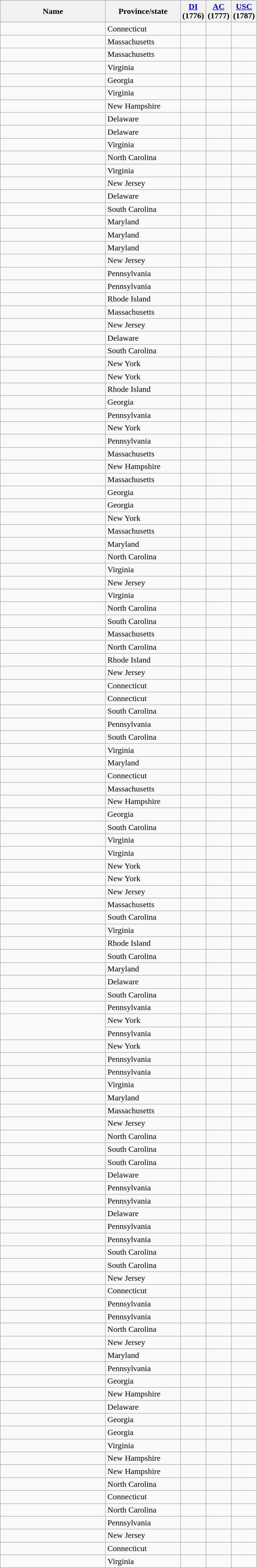<table class="wikitable sortable">
<tr>
<th style="width:150pt;">Name</th>
<th style="width:105pt;">Province/state</th>
<th style="width:25pt;"><abbr><a href='#'>DI</a> </abbr>(1776)</th>
<th style="width:25pt;"><abbr><a href='#'>AC</a></abbr> (1777)</th>
<th style="width:25pt;"><abbr><a href='#'>USC</a></abbr> (1787)</th>
</tr>
<tr>
<td></td>
<td>Connecticut</td>
<td></td>
<td></td>
<td></td>
</tr>
<tr>
<td></td>
<td>Massachusetts</td>
<td></td>
<td></td>
<td></td>
</tr>
<tr>
<td></td>
<td>Massachusetts</td>
<td></td>
<td></td>
<td></td>
</tr>
<tr>
<td></td>
<td>Virginia</td>
<td></td>
<td></td>
<td></td>
</tr>
<tr>
<td></td>
<td>Georgia</td>
<td></td>
<td></td>
<td></td>
</tr>
<tr>
<td></td>
<td>Virginia</td>
<td></td>
<td></td>
<td></td>
</tr>
<tr>
<td></td>
<td>New Hampshire</td>
<td></td>
<td></td>
<td></td>
</tr>
<tr>
<td></td>
<td>Delaware</td>
<td></td>
<td></td>
<td></td>
</tr>
<tr>
<td></td>
<td>Delaware</td>
<td></td>
<td></td>
<td></td>
</tr>
<tr>
<td></td>
<td>Virginia</td>
<td></td>
<td></td>
<td></td>
</tr>
<tr>
<td></td>
<td>North Carolina</td>
<td></td>
<td></td>
<td></td>
</tr>
<tr>
<td></td>
<td>Virginia</td>
<td></td>
<td></td>
<td></td>
</tr>
<tr>
<td></td>
<td>New Jersey</td>
<td></td>
<td></td>
<td></td>
</tr>
<tr>
<td></td>
<td>Delaware</td>
<td></td>
<td></td>
<td></td>
</tr>
<tr>
<td></td>
<td>South Carolina</td>
<td></td>
<td></td>
<td></td>
</tr>
<tr>
<td></td>
<td>Maryland</td>
<td></td>
<td></td>
<td></td>
</tr>
<tr>
<td></td>
<td>Maryland</td>
<td></td>
<td></td>
<td></td>
</tr>
<tr>
<td></td>
<td>Maryland</td>
<td></td>
<td></td>
<td></td>
</tr>
<tr>
<td></td>
<td>New Jersey</td>
<td></td>
<td></td>
<td></td>
</tr>
<tr>
<td></td>
<td>Pennsylvania</td>
<td></td>
<td></td>
<td></td>
</tr>
<tr>
<td></td>
<td>Pennsylvania</td>
<td></td>
<td></td>
<td></td>
</tr>
<tr>
<td></td>
<td>Rhode Island</td>
<td></td>
<td></td>
<td></td>
</tr>
<tr>
<td></td>
<td>Massachusetts</td>
<td></td>
<td></td>
<td></td>
</tr>
<tr>
<td></td>
<td>New Jersey</td>
<td></td>
<td></td>
<td></td>
</tr>
<tr>
<td></td>
<td>Delaware</td>
<td></td>
<td></td>
<td></td>
</tr>
<tr>
<td></td>
<td>South Carolina</td>
<td></td>
<td></td>
<td></td>
</tr>
<tr>
<td></td>
<td>New York</td>
<td></td>
<td></td>
<td></td>
</tr>
<tr>
<td></td>
<td>New York</td>
<td></td>
<td></td>
<td></td>
</tr>
<tr>
<td></td>
<td>Rhode Island</td>
<td></td>
<td></td>
<td></td>
</tr>
<tr>
<td></td>
<td>Georgia</td>
<td></td>
<td></td>
<td></td>
</tr>
<tr>
<td></td>
<td>Pennsylvania</td>
<td></td>
<td></td>
<td></td>
</tr>
<tr>
<td></td>
<td>New York</td>
<td></td>
<td></td>
<td></td>
</tr>
<tr>
<td></td>
<td>Pennsylvania</td>
<td></td>
<td></td>
<td></td>
</tr>
<tr>
<td></td>
<td>Massachusetts</td>
<td></td>
<td></td>
<td></td>
</tr>
<tr>
<td></td>
<td>New Hampshire</td>
<td></td>
<td></td>
<td></td>
</tr>
<tr>
<td></td>
<td>Massachusetts</td>
<td></td>
<td></td>
<td></td>
</tr>
<tr>
<td></td>
<td>Georgia</td>
<td></td>
<td></td>
<td></td>
</tr>
<tr>
<td></td>
<td>Georgia</td>
<td></td>
<td></td>
<td></td>
</tr>
<tr>
<td></td>
<td>New York</td>
<td></td>
<td></td>
<td></td>
</tr>
<tr>
<td></td>
<td>Massachusetts</td>
<td></td>
<td></td>
<td></td>
</tr>
<tr>
<td></td>
<td>Maryland</td>
<td></td>
<td></td>
<td></td>
</tr>
<tr>
<td></td>
<td>North Carolina</td>
<td></td>
<td></td>
<td></td>
</tr>
<tr>
<td></td>
<td>Virginia</td>
<td></td>
<td></td>
<td></td>
</tr>
<tr>
<td></td>
<td>New Jersey</td>
<td></td>
<td></td>
<td></td>
</tr>
<tr>
<td></td>
<td>Virginia</td>
<td></td>
<td></td>
<td></td>
</tr>
<tr>
<td></td>
<td>North Carolina</td>
<td></td>
<td></td>
<td></td>
</tr>
<tr>
<td></td>
<td>South Carolina</td>
<td></td>
<td></td>
<td></td>
</tr>
<tr>
<td></td>
<td>Massachusetts</td>
<td></td>
<td></td>
<td></td>
</tr>
<tr>
<td></td>
<td>North Carolina</td>
<td></td>
<td></td>
<td></td>
</tr>
<tr>
<td></td>
<td>Rhode Island</td>
<td></td>
<td></td>
<td></td>
</tr>
<tr>
<td></td>
<td>New Jersey</td>
<td></td>
<td></td>
<td></td>
</tr>
<tr>
<td></td>
<td>Connecticut</td>
<td></td>
<td></td>
<td></td>
</tr>
<tr>
<td></td>
<td>Connecticut</td>
<td></td>
<td></td>
<td></td>
</tr>
<tr>
<td></td>
<td>South Carolina</td>
<td></td>
<td></td>
<td></td>
</tr>
<tr>
<td></td>
<td>Pennsylvania</td>
<td></td>
<td></td>
<td></td>
</tr>
<tr>
<td></td>
<td>South Carolina</td>
<td></td>
<td></td>
<td></td>
</tr>
<tr>
<td></td>
<td>Virginia</td>
<td></td>
<td></td>
<td></td>
</tr>
<tr>
<td></td>
<td>Maryland</td>
<td></td>
<td></td>
<td></td>
</tr>
<tr>
<td></td>
<td>Connecticut</td>
<td></td>
<td></td>
<td></td>
</tr>
<tr>
<td></td>
<td>Massachusetts</td>
<td></td>
<td></td>
<td></td>
</tr>
<tr>
<td></td>
<td>New Hampshire</td>
<td></td>
<td></td>
<td></td>
</tr>
<tr>
<td></td>
<td>Georgia</td>
<td></td>
<td></td>
<td></td>
</tr>
<tr>
<td></td>
<td>South Carolina</td>
<td></td>
<td></td>
<td></td>
</tr>
<tr>
<td></td>
<td>Virginia</td>
<td></td>
<td></td>
<td></td>
</tr>
<tr>
<td></td>
<td>Virginia</td>
<td></td>
<td></td>
<td></td>
</tr>
<tr>
<td></td>
<td>New York</td>
<td></td>
<td></td>
<td></td>
</tr>
<tr>
<td></td>
<td>New York</td>
<td></td>
<td></td>
<td></td>
</tr>
<tr>
<td></td>
<td>New Jersey</td>
<td></td>
<td></td>
<td></td>
</tr>
<tr>
<td></td>
<td>Massachusetts</td>
<td></td>
<td></td>
<td></td>
</tr>
<tr>
<td></td>
<td>South Carolina</td>
<td></td>
<td></td>
<td></td>
</tr>
<tr>
<td></td>
<td>Virginia</td>
<td></td>
<td></td>
<td></td>
</tr>
<tr>
<td></td>
<td>Rhode Island</td>
<td></td>
<td></td>
<td></td>
</tr>
<tr>
<td></td>
<td>South Carolina</td>
<td></td>
<td></td>
<td></td>
</tr>
<tr>
<td></td>
<td>Maryland</td>
<td></td>
<td></td>
<td></td>
</tr>
<tr>
<td></td>
<td>Delaware</td>
<td></td>
<td></td>
<td></td>
</tr>
<tr>
<td></td>
<td>South Carolina</td>
<td></td>
<td></td>
<td></td>
</tr>
<tr>
<td></td>
<td>Pennsylvania</td>
<td></td>
<td></td>
<td></td>
</tr>
<tr>
<td rowspan="2"></td>
<td>New York</td>
<td></td>
<td></td>
<td></td>
</tr>
<tr>
<td>Pennsylvania</td>
<td></td>
<td></td>
<td></td>
</tr>
<tr>
<td></td>
<td>New York</td>
<td></td>
<td></td>
<td></td>
</tr>
<tr>
<td></td>
<td>Pennsylvania</td>
<td></td>
<td></td>
<td></td>
</tr>
<tr>
<td></td>
<td>Pennsylvania</td>
<td></td>
<td></td>
<td></td>
</tr>
<tr>
<td></td>
<td>Virginia</td>
<td></td>
<td></td>
<td></td>
</tr>
<tr>
<td></td>
<td>Maryland</td>
<td></td>
<td></td>
<td></td>
</tr>
<tr>
<td></td>
<td>Massachusetts</td>
<td></td>
<td></td>
<td></td>
</tr>
<tr>
<td></td>
<td>New Jersey</td>
<td></td>
<td></td>
<td></td>
</tr>
<tr>
<td></td>
<td>North Carolina</td>
<td></td>
<td></td>
<td></td>
</tr>
<tr>
<td></td>
<td>South Carolina</td>
<td></td>
<td></td>
<td></td>
</tr>
<tr>
<td></td>
<td>South Carolina</td>
<td></td>
<td></td>
<td></td>
</tr>
<tr>
<td></td>
<td>Delaware</td>
<td></td>
<td></td>
<td></td>
</tr>
<tr>
<td></td>
<td>Pennsylvania</td>
<td></td>
<td></td>
<td></td>
</tr>
<tr>
<td></td>
<td>Pennsylvania</td>
<td></td>
<td></td>
<td></td>
</tr>
<tr>
<td></td>
<td>Delaware</td>
<td></td>
<td></td>
<td></td>
</tr>
<tr>
<td></td>
<td>Pennsylvania</td>
<td></td>
<td></td>
<td></td>
</tr>
<tr>
<td></td>
<td>Pennsylvania</td>
<td></td>
<td></td>
<td></td>
</tr>
<tr>
<td></td>
<td>South Carolina</td>
<td></td>
<td></td>
<td></td>
</tr>
<tr>
<td></td>
<td>South Carolina</td>
<td></td>
<td></td>
<td></td>
</tr>
<tr>
<td></td>
<td>New Jersey</td>
<td></td>
<td></td>
<td></td>
</tr>
<tr>
<td></td>
<td>Connecticut</td>
<td></td>
<td></td>
<td></td>
</tr>
<tr>
<td></td>
<td>Pennsylvania</td>
<td></td>
<td></td>
<td></td>
</tr>
<tr>
<td></td>
<td>Pennsylvania</td>
<td></td>
<td></td>
<td></td>
</tr>
<tr>
<td></td>
<td>North Carolina</td>
<td></td>
<td></td>
<td></td>
</tr>
<tr>
<td></td>
<td>New Jersey</td>
<td></td>
<td></td>
<td></td>
</tr>
<tr>
<td></td>
<td>Maryland</td>
<td></td>
<td></td>
<td></td>
</tr>
<tr>
<td></td>
<td>Pennsylvania</td>
<td></td>
<td></td>
<td></td>
</tr>
<tr>
<td></td>
<td>Georgia</td>
<td></td>
<td></td>
<td></td>
</tr>
<tr>
<td></td>
<td>New Hampshire</td>
<td></td>
<td></td>
<td></td>
</tr>
<tr>
<td></td>
<td>Delaware</td>
<td></td>
<td></td>
<td></td>
</tr>
<tr>
<td></td>
<td>Georgia</td>
<td></td>
<td></td>
<td></td>
</tr>
<tr>
<td></td>
<td>Georgia</td>
<td></td>
<td></td>
<td></td>
</tr>
<tr>
<td></td>
<td>Virginia</td>
<td></td>
<td></td>
<td></td>
</tr>
<tr>
<td></td>
<td>New Hampshire</td>
<td></td>
<td></td>
<td></td>
</tr>
<tr>
<td></td>
<td>New Hampshire</td>
<td></td>
<td></td>
<td></td>
</tr>
<tr>
<td></td>
<td>North Carolina</td>
<td></td>
<td></td>
<td></td>
</tr>
<tr>
<td></td>
<td>Connecticut</td>
<td></td>
<td></td>
<td></td>
</tr>
<tr>
<td></td>
<td>North Carolina</td>
<td></td>
<td></td>
<td></td>
</tr>
<tr>
<td></td>
<td>Pennsylvania</td>
<td></td>
<td></td>
<td></td>
</tr>
<tr>
<td></td>
<td>New Jersey</td>
<td></td>
<td></td>
<td></td>
</tr>
<tr>
<td></td>
<td>Connecticut</td>
<td></td>
<td></td>
<td></td>
</tr>
<tr>
<td></td>
<td>Virginia</td>
<td></td>
<td></td>
<td></td>
</tr>
</table>
